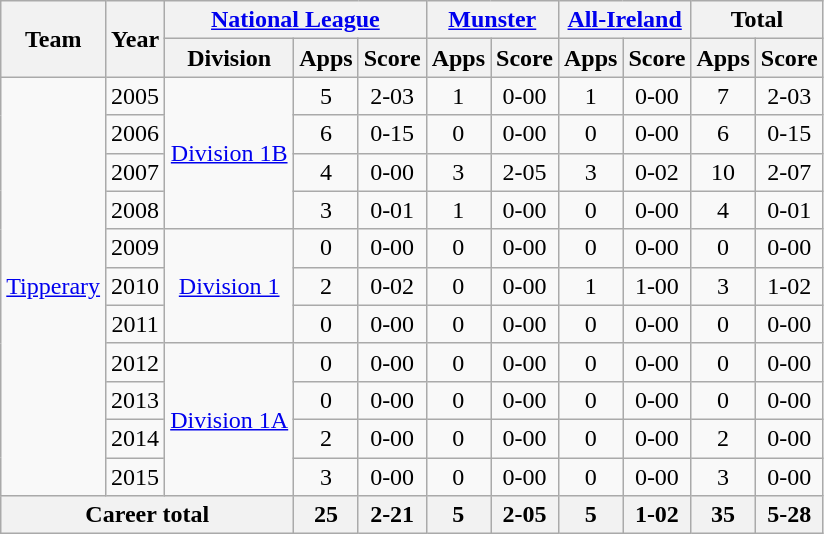<table class="wikitable" style="text-align:center">
<tr>
<th rowspan="2">Team</th>
<th rowspan="2">Year</th>
<th colspan="3"><a href='#'>National League</a></th>
<th colspan="2"><a href='#'>Munster</a></th>
<th colspan="2"><a href='#'>All-Ireland</a></th>
<th colspan="2">Total</th>
</tr>
<tr>
<th>Division</th>
<th>Apps</th>
<th>Score</th>
<th>Apps</th>
<th>Score</th>
<th>Apps</th>
<th>Score</th>
<th>Apps</th>
<th>Score</th>
</tr>
<tr>
<td rowspan="11"><a href='#'>Tipperary</a></td>
<td>2005</td>
<td rowspan="4"><a href='#'>Division 1B</a></td>
<td>5</td>
<td>2-03</td>
<td>1</td>
<td>0-00</td>
<td>1</td>
<td>0-00</td>
<td>7</td>
<td>2-03</td>
</tr>
<tr>
<td>2006</td>
<td>6</td>
<td>0-15</td>
<td>0</td>
<td>0-00</td>
<td>0</td>
<td>0-00</td>
<td>6</td>
<td>0-15</td>
</tr>
<tr>
<td>2007</td>
<td>4</td>
<td>0-00</td>
<td>3</td>
<td>2-05</td>
<td>3</td>
<td>0-02</td>
<td>10</td>
<td>2-07</td>
</tr>
<tr>
<td>2008</td>
<td>3</td>
<td>0-01</td>
<td>1</td>
<td>0-00</td>
<td>0</td>
<td>0-00</td>
<td>4</td>
<td>0-01</td>
</tr>
<tr>
<td>2009</td>
<td rowspan="3"><a href='#'>Division 1</a></td>
<td>0</td>
<td>0-00</td>
<td>0</td>
<td>0-00</td>
<td>0</td>
<td>0-00</td>
<td>0</td>
<td>0-00</td>
</tr>
<tr>
<td>2010</td>
<td>2</td>
<td>0-02</td>
<td>0</td>
<td>0-00</td>
<td>1</td>
<td>1-00</td>
<td>3</td>
<td>1-02</td>
</tr>
<tr>
<td>2011</td>
<td>0</td>
<td>0-00</td>
<td>0</td>
<td>0-00</td>
<td>0</td>
<td>0-00</td>
<td>0</td>
<td>0-00</td>
</tr>
<tr>
<td>2012</td>
<td rowspan="4"><a href='#'>Division 1A</a></td>
<td>0</td>
<td>0-00</td>
<td>0</td>
<td>0-00</td>
<td>0</td>
<td>0-00</td>
<td>0</td>
<td>0-00</td>
</tr>
<tr>
<td>2013</td>
<td>0</td>
<td>0-00</td>
<td>0</td>
<td>0-00</td>
<td>0</td>
<td>0-00</td>
<td>0</td>
<td>0-00</td>
</tr>
<tr>
<td>2014</td>
<td>2</td>
<td>0-00</td>
<td>0</td>
<td>0-00</td>
<td>0</td>
<td>0-00</td>
<td>2</td>
<td>0-00</td>
</tr>
<tr>
<td>2015</td>
<td>3</td>
<td>0-00</td>
<td>0</td>
<td>0-00</td>
<td>0</td>
<td>0-00</td>
<td>3</td>
<td>0-00</td>
</tr>
<tr>
<th colspan="3">Career total</th>
<th>25</th>
<th>2-21</th>
<th>5</th>
<th>2-05</th>
<th>5</th>
<th>1-02</th>
<th>35</th>
<th>5-28</th>
</tr>
</table>
